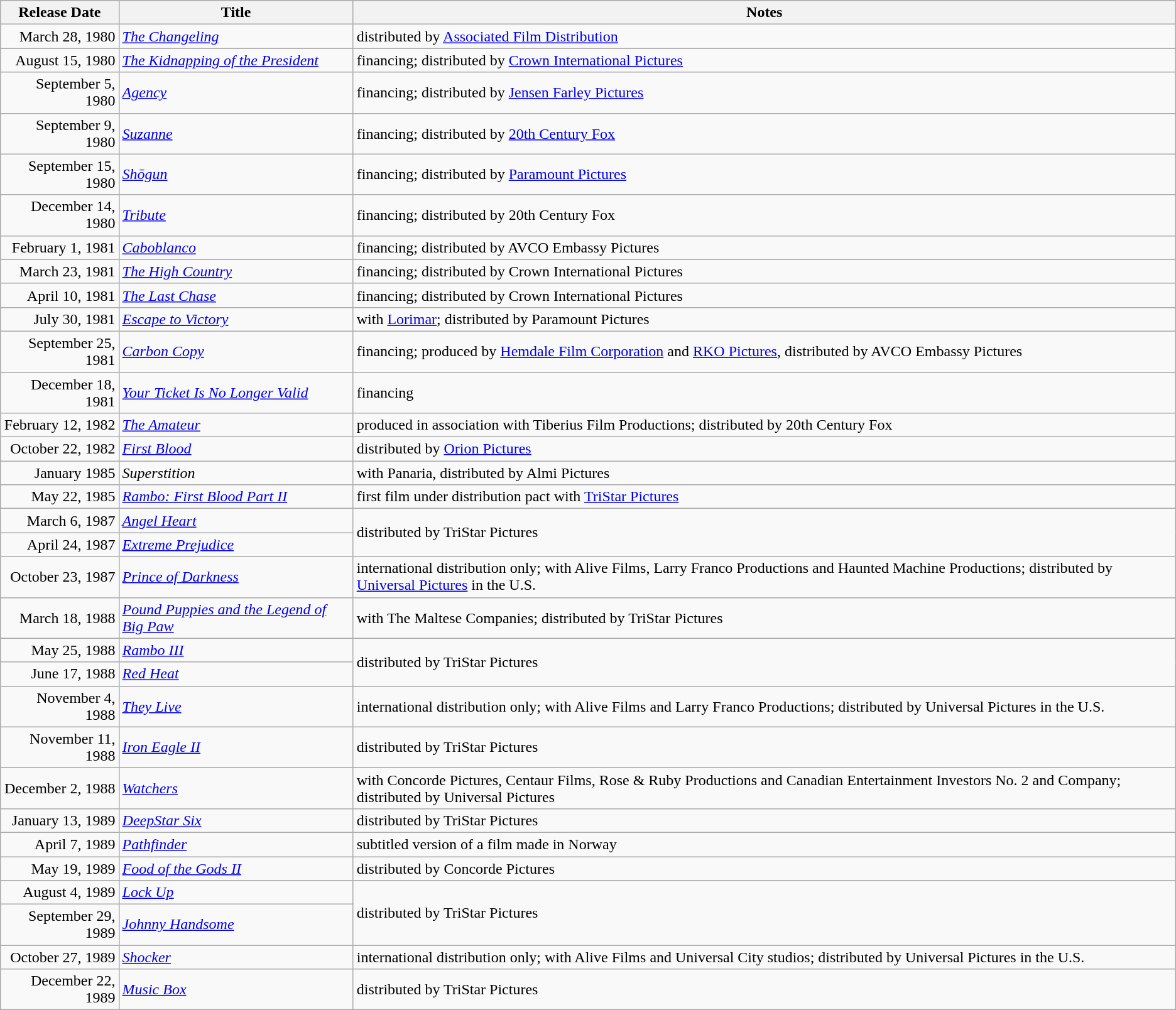<table class="wikitable sortable">
<tr>
<th>Release Date</th>
<th>Title</th>
<th>Notes</th>
</tr>
<tr>
<td align="right">March 28, 1980</td>
<td><em><a href='#'>The Changeling</a></em></td>
<td>distributed by <a href='#'>Associated Film Distribution</a></td>
</tr>
<tr>
<td align="right">August 15, 1980</td>
<td><em><a href='#'>The Kidnapping of the President</a></em></td>
<td>financing; distributed by <a href='#'>Crown International Pictures</a></td>
</tr>
<tr>
<td align="right">September 5, 1980</td>
<td><em><a href='#'>Agency</a></em></td>
<td>financing; distributed by <a href='#'>Jensen Farley Pictures</a></td>
</tr>
<tr>
<td align="right">September 9, 1980</td>
<td><em><a href='#'>Suzanne</a></em></td>
<td>financing; distributed by <a href='#'>20th Century Fox</a></td>
</tr>
<tr>
<td align="right">September 15, 1980</td>
<td><em><a href='#'>Shōgun</a></em></td>
<td>financing; distributed by <a href='#'>Paramount Pictures</a></td>
</tr>
<tr>
<td align="right">December 14, 1980</td>
<td><em><a href='#'>Tribute</a></em></td>
<td>financing; distributed by 20th Century Fox</td>
</tr>
<tr>
<td align="right">February 1, 1981</td>
<td><em><a href='#'>Caboblanco</a></em></td>
<td>financing; distributed by AVCO Embassy Pictures</td>
</tr>
<tr>
<td align="right">March 23, 1981</td>
<td><em><a href='#'>The High Country</a></em></td>
<td>financing; distributed by Crown International Pictures</td>
</tr>
<tr>
<td align="right">April 10, 1981</td>
<td><em><a href='#'>The Last Chase</a></em></td>
<td>financing; distributed by Crown International Pictures</td>
</tr>
<tr>
<td align="right">July 30, 1981</td>
<td><em><a href='#'>Escape to Victory</a></em></td>
<td>with <a href='#'>Lorimar</a>; distributed by Paramount Pictures</td>
</tr>
<tr>
<td align="right">September 25, 1981</td>
<td><em><a href='#'>Carbon Copy</a></em></td>
<td>financing; produced by <a href='#'>Hemdale Film Corporation</a> and <a href='#'>RKO Pictures</a>, distributed by AVCO Embassy Pictures</td>
</tr>
<tr>
<td align="right">December 18, 1981</td>
<td><em><a href='#'>Your Ticket Is No Longer Valid</a></em></td>
<td>financing</td>
</tr>
<tr>
<td align="right">February 12, 1982</td>
<td><em><a href='#'>The Amateur</a></em></td>
<td>produced in association with Tiberius Film Productions; distributed by 20th Century Fox</td>
</tr>
<tr>
<td align="right">October 22, 1982</td>
<td><em><a href='#'>First Blood</a></em></td>
<td>distributed by <a href='#'>Orion Pictures</a></td>
</tr>
<tr>
<td align="right">January 1985</td>
<td><em>Superstition</em></td>
<td>with Panaria, distributed by Almi Pictures</td>
</tr>
<tr>
<td align="right">May 22, 1985</td>
<td><em><a href='#'>Rambo: First Blood Part II</a></em></td>
<td>first film under distribution pact with <a href='#'>TriStar Pictures</a></td>
</tr>
<tr>
<td align="right">March 6, 1987</td>
<td><em><a href='#'>Angel Heart</a></em></td>
<td rowspan="2">distributed by TriStar Pictures</td>
</tr>
<tr>
<td align="right">April 24, 1987</td>
<td><em><a href='#'>Extreme Prejudice</a></em></td>
</tr>
<tr>
<td align="right">October 23, 1987</td>
<td><em><a href='#'>Prince of Darkness</a></em></td>
<td>international distribution only; with Alive Films, Larry Franco Productions and Haunted Machine Productions; distributed by <a href='#'>Universal Pictures</a> in the U.S.</td>
</tr>
<tr>
<td align="right">March 18, 1988</td>
<td><em><a href='#'>Pound Puppies and the Legend of Big Paw</a></em></td>
<td>with The Maltese Companies; distributed by TriStar Pictures</td>
</tr>
<tr>
<td align="right">May 25, 1988</td>
<td><em><a href='#'>Rambo III</a></em></td>
<td rowspan="2">distributed by TriStar Pictures</td>
</tr>
<tr>
<td align="right">June 17, 1988</td>
<td><em><a href='#'>Red Heat</a></em></td>
</tr>
<tr>
<td align="right">November 4, 1988</td>
<td><em><a href='#'>They Live</a></em></td>
<td>international distribution only; with Alive Films and Larry Franco Productions; distributed by Universal Pictures in the U.S.</td>
</tr>
<tr>
<td align="right">November 11, 1988</td>
<td><em><a href='#'>Iron Eagle II</a></em></td>
<td>distributed by TriStar Pictures</td>
</tr>
<tr>
<td align="right">December 2, 1988</td>
<td><em><a href='#'>Watchers</a></em></td>
<td>with Concorde Pictures, Centaur Films, Rose & Ruby Productions and Canadian Entertainment Investors No. 2 and Company; distributed by Universal Pictures</td>
</tr>
<tr>
<td align="right">January 13, 1989</td>
<td><em><a href='#'>DeepStar Six</a></em></td>
<td>distributed by TriStar Pictures</td>
</tr>
<tr>
<td align="right">April 7, 1989</td>
<td><em><a href='#'>Pathfinder</a></em></td>
<td>subtitled version of a film made in Norway</td>
</tr>
<tr>
<td align="right">May 19, 1989</td>
<td><em><a href='#'>Food of the Gods II</a></em></td>
<td>distributed by Concorde Pictures</td>
</tr>
<tr>
<td align="right">August 4, 1989</td>
<td><em><a href='#'>Lock Up</a></em></td>
<td rowspan="2">distributed by TriStar Pictures</td>
</tr>
<tr>
<td align="right">September 29, 1989</td>
<td><em><a href='#'>Johnny Handsome</a></em></td>
</tr>
<tr>
<td align="right">October 27, 1989</td>
<td><em><a href='#'>Shocker</a></em></td>
<td>international distribution only; with Alive Films and Universal City studios; distributed by Universal Pictures in the U.S.</td>
</tr>
<tr>
<td align="right">December 22, 1989</td>
<td><em><a href='#'>Music Box</a></em></td>
<td>distributed by TriStar Pictures</td>
</tr>
</table>
